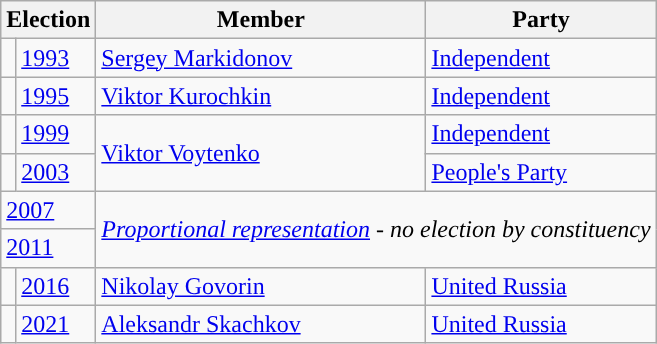<table class="wikitable">
<tr>
<th colspan="2">Election</th>
<th>Member</th>
<th>Party</th>
</tr>
<tr>
<td style="background-color:"></td>
<td><a href='#'>1993</a></td>
<td><a href='#'>Sergey Markidonov</a></td>
<td><a href='#'>Independent</a></td>
</tr>
<tr>
<td style="background-color:"></td>
<td><a href='#'>1995</a></td>
<td><a href='#'>Viktor Kurochkin</a></td>
<td><a href='#'>Independent</a></td>
</tr>
<tr>
<td style="background-color:"></td>
<td><a href='#'>1999</a></td>
<td rowspan=2><a href='#'>Viktor Voytenko</a></td>
<td><a href='#'>Independent</a></td>
</tr>
<tr>
<td style="background-color:"></td>
<td><a href='#'>2003</a></td>
<td><a href='#'>People's Party</a></td>
</tr>
<tr>
<td colspan=2><a href='#'>2007</a></td>
<td colspan=2 rowspan=2><em><a href='#'>Proportional representation</a> - no election by constituency</em></td>
</tr>
<tr>
<td colspan=2><a href='#'>2011</a></td>
</tr>
<tr>
<td style="background-color:"></td>
<td><a href='#'>2016</a></td>
<td><a href='#'>Nikolay Govorin</a></td>
<td><a href='#'>United Russia</a></td>
</tr>
<tr>
<td style="background-color:"></td>
<td><a href='#'>2021</a></td>
<td><a href='#'>Aleksandr Skachkov</a></td>
<td><a href='#'>United Russia</a></td>
</tr>
</table>
